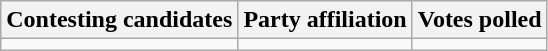<table class="wikitable sortable">
<tr>
<th>Contesting candidates</th>
<th>Party affiliation</th>
<th>Votes polled</th>
</tr>
<tr>
<td></td>
<td></td>
<td></td>
</tr>
</table>
